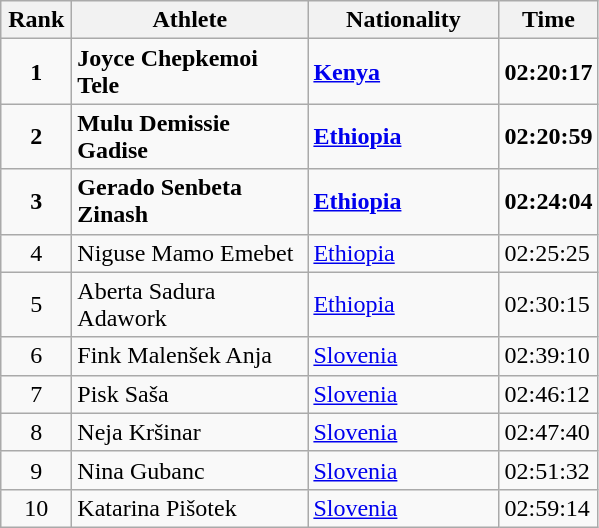<table class="wikitable sortable">
<tr>
<th scope="col" width=40px>Rank</th>
<th scope="col" width=150px>Athlete</th>
<th scope="col" width=120px>Nationality</th>
<th scope="col" width=45px>Time</th>
</tr>
<tr>
<td !scope=row align=center><strong>1</strong></td>
<td><strong>Joyce Chepkemoi Tele</strong></td>
<td><strong> <a href='#'>Kenya</a></strong></td>
<td><strong>02:20:17</strong></td>
</tr>
<tr>
<td !scope=row align=center><strong>2</strong></td>
<td><strong>Mulu Demissie Gadise</strong></td>
<td><strong> <a href='#'>Ethiopia</a></strong></td>
<td><strong>02:20:59</strong></td>
</tr>
<tr>
<td !scope=row align=center><strong>3</strong></td>
<td><strong>Gerado Senbeta Zinash</strong></td>
<td><strong> <a href='#'>Ethiopia</a></strong></td>
<td><strong>02:24:04</strong></td>
</tr>
<tr>
<td !scope=row align=center>4</td>
<td>Niguse Mamo Emebet</td>
<td> <a href='#'>Ethiopia</a></td>
<td>02:25:25</td>
</tr>
<tr>
<td !scope=row align=center>5</td>
<td>Aberta Sadura Adawork</td>
<td> <a href='#'>Ethiopia</a></td>
<td>02:30:15</td>
</tr>
<tr>
<td !scope=row align=center>6</td>
<td>Fink Malenšek Anja</td>
<td> <a href='#'>Slovenia</a></td>
<td>02:39:10</td>
</tr>
<tr>
<td !scope=row align=center>7</td>
<td>Pisk Saša</td>
<td> <a href='#'>Slovenia</a></td>
<td>02:46:12</td>
</tr>
<tr>
<td !scope=row align=center>8</td>
<td>Neja Kršinar</td>
<td> <a href='#'>Slovenia</a></td>
<td>02:47:40</td>
</tr>
<tr>
<td !scope=row align=center>9</td>
<td>Nina Gubanc</td>
<td> <a href='#'>Slovenia</a></td>
<td>02:51:32</td>
</tr>
<tr>
<td !scope=row align=center>10</td>
<td>Katarina Pišotek</td>
<td> <a href='#'>Slovenia</a></td>
<td>02:59:14</td>
</tr>
</table>
